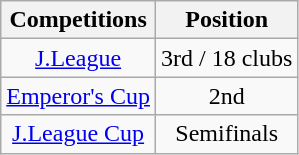<table class="wikitable" style="text-align:center;">
<tr>
<th>Competitions</th>
<th>Position</th>
</tr>
<tr>
<td><a href='#'>J.League</a></td>
<td>3rd / 18 clubs</td>
</tr>
<tr>
<td><a href='#'>Emperor's Cup</a></td>
<td>2nd</td>
</tr>
<tr>
<td><a href='#'>J.League Cup</a></td>
<td>Semifinals</td>
</tr>
</table>
